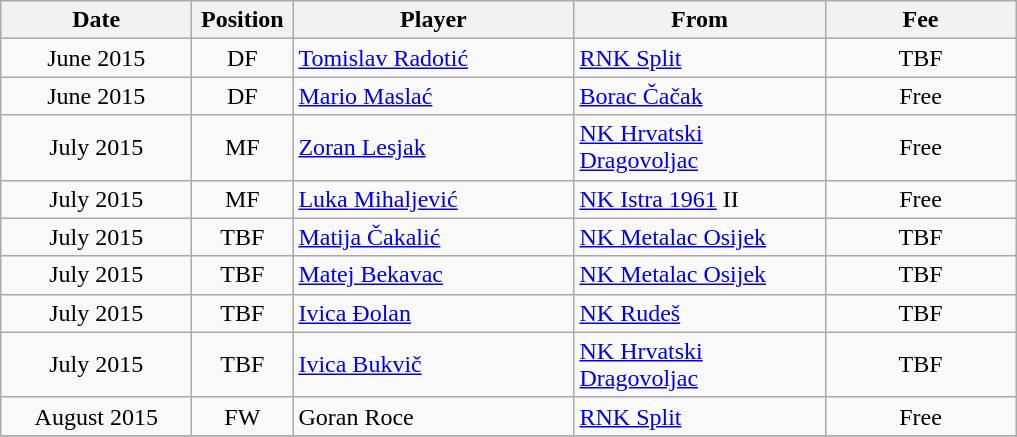<table class="wikitable" style="text-align: center;">
<tr>
<th width=120>Date</th>
<th width=60>Position</th>
<th width=180>Player</th>
<th width=160>From</th>
<th width=120>Fee</th>
</tr>
<tr>
<td>June 2015</td>
<td>DF</td>
<td style="text-align:left;"> <a href='#'>Tomislav Radotić</a></td>
<td style="text-align:left;"><a href='#'>RNK Split</a></td>
<td>TBF</td>
</tr>
<tr>
<td>June 2015</td>
<td>DF</td>
<td style="text-align:left;"> <a href='#'>Mario Maslać</a></td>
<td style="text-align:left;"><a href='#'>Borac Čačak</a></td>
<td>Free</td>
</tr>
<tr>
<td>July 2015</td>
<td>MF</td>
<td style="text-align:left;"> <a href='#'>Zoran Lesjak</a></td>
<td style="text-align:left;"><a href='#'>NK Hrvatski Dragovoljac</a></td>
<td>Free</td>
</tr>
<tr>
<td>July 2015</td>
<td>MF</td>
<td style="text-align:left;"> <a href='#'>Luka Mihaljević</a></td>
<td style="text-align:left;"><a href='#'>NK Istra 1961</a> II</td>
<td>Free</td>
</tr>
<tr>
<td>July 2015</td>
<td>TBF</td>
<td style="text-align:left;"> <a href='#'>Matija Čakalić</a></td>
<td style="text-align:left;"><a href='#'>NK Metalac Osijek</a></td>
<td>TBF</td>
</tr>
<tr>
<td>July 2015</td>
<td>TBF</td>
<td style="text-align:left;"> <a href='#'>Matej Bekavac</a></td>
<td style="text-align:left;"><a href='#'>NK Metalac Osijek</a></td>
<td>TBF</td>
</tr>
<tr>
<td>July 2015</td>
<td>TBF</td>
<td style="text-align:left;"> <a href='#'>Ivica Đolan</a></td>
<td style="text-align:left;"><a href='#'>NK Rudeš</a></td>
<td>TBF</td>
</tr>
<tr>
<td>July 2015</td>
<td>TBF</td>
<td style="text-align:left;"> <a href='#'>Ivica Bukvič</a></td>
<td style="text-align:left;"><a href='#'>NK Hrvatski Dragovoljac</a></td>
<td>TBF</td>
</tr>
<tr>
<td>August 2015</td>
<td>FW</td>
<td style="text-align:left;"> Goran Roce</td>
<td style="text-align:left;"><a href='#'>RNK Split</a></td>
<td>Free</td>
</tr>
<tr>
</tr>
</table>
